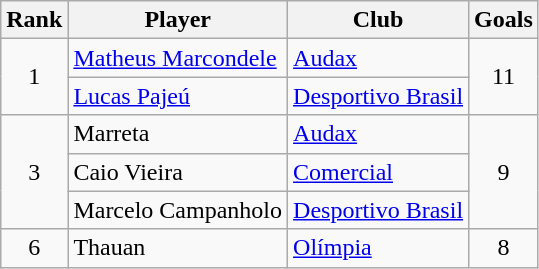<table class="wikitable" style="text-align:left">
<tr>
<th>Rank</th>
<th>Player</th>
<th>Club</th>
<th>Goals</th>
</tr>
<tr>
<td rowspan="2" align="center">1</td>
<td> <a href='#'>Matheus Marcondele</a></td>
<td><a href='#'>Audax</a></td>
<td rowspan="2" align="center">11</td>
</tr>
<tr>
<td> <a href='#'>Lucas Pajeú</a></td>
<td><a href='#'>Desportivo Brasil</a></td>
</tr>
<tr>
<td rowspan="3" align="center">3</td>
<td> Marreta</td>
<td><a href='#'>Audax</a></td>
<td rowspan="3" align="center">9</td>
</tr>
<tr>
<td> Caio Vieira</td>
<td><a href='#'>Comercial</a></td>
</tr>
<tr>
<td> Marcelo Campanholo</td>
<td><a href='#'>Desportivo Brasil</a></td>
</tr>
<tr>
<td align="center">6</td>
<td> Thauan</td>
<td><a href='#'>Olímpia</a></td>
<td align="center">8</td>
</tr>
</table>
